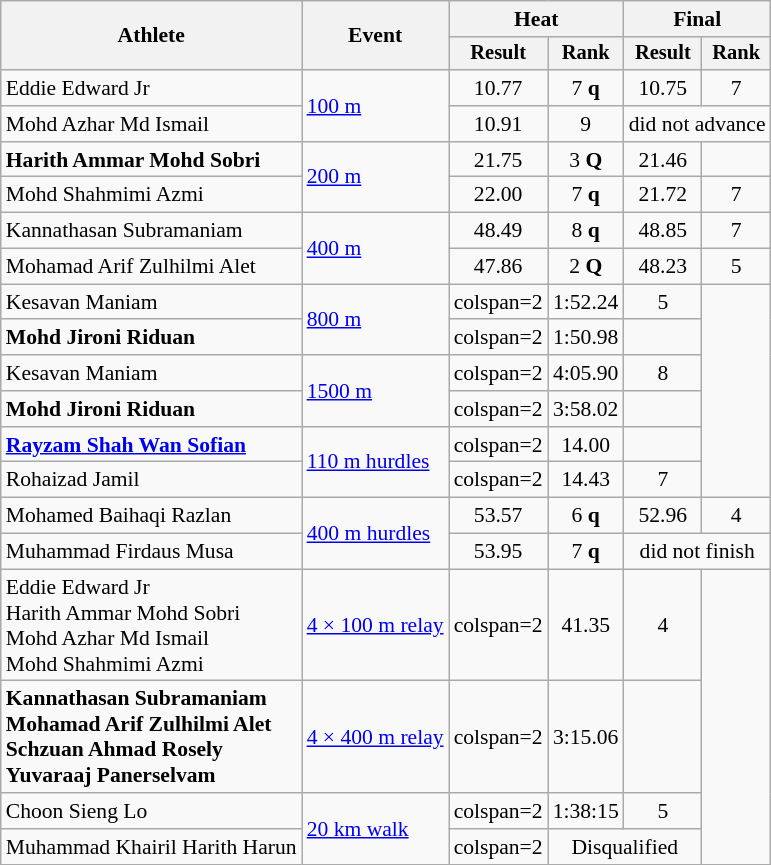<table class="wikitable" style="font-size:90%">
<tr>
<th rowspan="2">Athlete</th>
<th rowspan="2">Event</th>
<th colspan="2">Heat</th>
<th colspan="2">Final</th>
</tr>
<tr style="font-size:95%">
<th>Result</th>
<th>Rank</th>
<th>Result</th>
<th>Rank</th>
</tr>
<tr align=center>
<td align=left>Eddie Edward Jr</td>
<td align=left rowspan=2><a href='#'>100 m</a></td>
<td>10.77</td>
<td>7 <strong>q</strong></td>
<td>10.75</td>
<td>7</td>
</tr>
<tr align=center>
<td align=left>Mohd Azhar Md Ismail</td>
<td>10.91</td>
<td>9</td>
<td colspan=2>did not advance</td>
</tr>
<tr align=center>
<td align=left><strong>Harith Ammar Mohd Sobri</strong></td>
<td align=left rowspan=2><a href='#'>200 m</a></td>
<td>21.75</td>
<td>3 <strong>Q</strong></td>
<td>21.46</td>
<td></td>
</tr>
<tr align=center>
<td align=left>Mohd Shahmimi Azmi</td>
<td>22.00</td>
<td>7 <strong>q</strong></td>
<td>21.72</td>
<td>7</td>
</tr>
<tr align=center>
<td align=left>Kannathasan Subramaniam</td>
<td align=left rowspan=2><a href='#'>400 m</a></td>
<td>48.49</td>
<td>8 <strong>q</strong></td>
<td>48.85</td>
<td>7</td>
</tr>
<tr align=center>
<td align=left>Mohamad Arif Zulhilmi Alet</td>
<td>47.86</td>
<td>2 <strong>Q</strong></td>
<td>48.23</td>
<td>5</td>
</tr>
<tr align=center>
<td align=left>Kesavan Maniam</td>
<td align=left rowspan=2><a href='#'>800 m</a></td>
<td>colspan=2 </td>
<td>1:52.24</td>
<td>5</td>
</tr>
<tr align=center>
<td align=left><strong>Mohd Jironi Riduan</strong></td>
<td>colspan=2 </td>
<td>1:50.98</td>
<td></td>
</tr>
<tr align=center>
<td align=left>Kesavan Maniam</td>
<td align=left rowspan=2><a href='#'>1500 m</a></td>
<td>colspan=2 </td>
<td>4:05.90</td>
<td>8</td>
</tr>
<tr align=center>
<td align=left><strong>Mohd Jironi Riduan</strong></td>
<td>colspan=2 </td>
<td>3:58.02</td>
<td></td>
</tr>
<tr align=center>
<td align=left><strong><a href='#'>Rayzam Shah Wan Sofian</a></strong></td>
<td align=left rowspan=2><a href='#'>110 m hurdles</a></td>
<td>colspan=2 </td>
<td>14.00</td>
<td></td>
</tr>
<tr align=center>
<td align=left>Rohaizad Jamil</td>
<td>colspan=2 </td>
<td>14.43</td>
<td>7</td>
</tr>
<tr align=center>
<td align=left>Mohamed Baihaqi Razlan</td>
<td align=left rowspan=2><a href='#'>400 m hurdles</a></td>
<td>53.57</td>
<td>6 <strong>q</strong></td>
<td>52.96</td>
<td>4</td>
</tr>
<tr align=center>
<td align=left>Muhammad Firdaus Musa</td>
<td>53.95</td>
<td>7 <strong>q</strong></td>
<td colspan=2>did not finish</td>
</tr>
<tr align=center>
<td align=left>Eddie Edward Jr<br>Harith Ammar Mohd Sobri<br>Mohd Azhar Md Ismail<br>Mohd Shahmimi Azmi</td>
<td align=left><a href='#'>4 × 100 m relay</a></td>
<td>colspan=2 </td>
<td>41.35</td>
<td>4</td>
</tr>
<tr align=center>
<td align=left><strong>Kannathasan Subramaniam<br>Mohamad Arif Zulhilmi Alet<br>Schzuan Ahmad Rosely<br>Yuvaraaj Panerselvam</strong></td>
<td align=left><a href='#'>4 × 400 m relay</a></td>
<td>colspan=2 </td>
<td>3:15.06</td>
<td></td>
</tr>
<tr align=center>
<td align=left>Choon Sieng Lo</td>
<td align=left rowspan=2><a href='#'>20 km walk</a></td>
<td>colspan=2 </td>
<td>1:38:15</td>
<td>5</td>
</tr>
<tr align=center>
<td align=left>Muhammad Khairil Harith Harun</td>
<td>colspan=2 </td>
<td colspan=2>Disqualified</td>
</tr>
</table>
